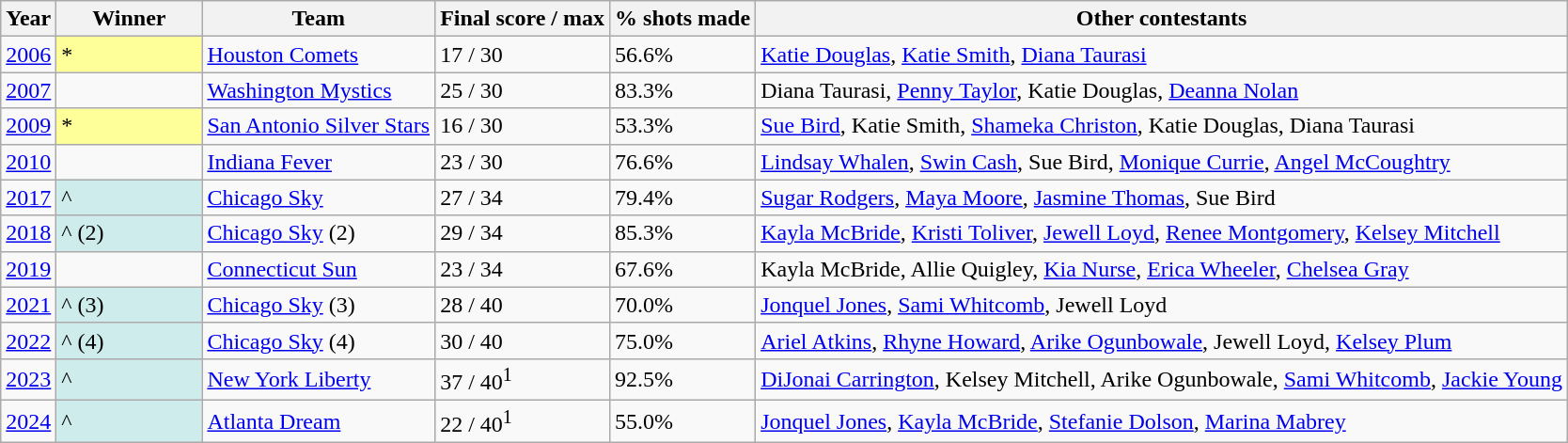<table class="wikitable sortable">
<tr>
<th>Year</th>
<th>Winner</th>
<th>Team</th>
<th>Final score / max</th>
<th>% shots made</th>
<th class=unsortable>Other contestants</th>
</tr>
<tr>
<td><a href='#'>2006</a></td>
<td bgcolor="#FFFF99">*</td>
<td><a href='#'>Houston Comets</a></td>
<td>17 / 30</td>
<td>56.6%</td>
<td><a href='#'>Katie Douglas</a>, <a href='#'>Katie Smith</a>, <a href='#'>Diana Taurasi</a></td>
</tr>
<tr>
<td><a href='#'>2007</a></td>
<td></td>
<td><a href='#'>Washington Mystics</a></td>
<td>25 / 30</td>
<td>83.3%</td>
<td>Diana Taurasi, <a href='#'>Penny Taylor</a>, Katie Douglas, <a href='#'>Deanna Nolan</a></td>
</tr>
<tr>
<td><a href='#'>2009</a></td>
<td bgcolor="#FFFF99">*</td>
<td><a href='#'>San Antonio Silver Stars</a></td>
<td>16 / 30</td>
<td>53.3%</td>
<td><a href='#'>Sue Bird</a>, Katie Smith, <a href='#'>Shameka Christon</a>, Katie Douglas, Diana Taurasi</td>
</tr>
<tr>
<td><a href='#'>2010</a></td>
<td></td>
<td><a href='#'>Indiana Fever</a></td>
<td>23 / 30</td>
<td>76.6%</td>
<td><a href='#'>Lindsay Whalen</a>, <a href='#'>Swin Cash</a>, Sue Bird, <a href='#'>Monique Currie</a>, <a href='#'>Angel McCoughtry</a></td>
</tr>
<tr>
<td><a href='#'>2017</a></td>
<td style="background-color:#CFECEC; border:1px solid #aaaaaa; width:6em;">^</td>
<td><a href='#'>Chicago Sky</a></td>
<td>27 / 34</td>
<td>79.4%</td>
<td><a href='#'>Sugar Rodgers</a>, <a href='#'>Maya Moore</a>, <a href='#'>Jasmine Thomas</a>, Sue Bird</td>
</tr>
<tr>
<td><a href='#'>2018</a></td>
<td style="background-color:#CFECEC; border:1px solid #aaaaaa; width:6em;">^ (2)</td>
<td><a href='#'>Chicago Sky</a> (2)</td>
<td>29 / 34</td>
<td>85.3%</td>
<td><a href='#'>Kayla McBride</a>, <a href='#'>Kristi Toliver</a>, <a href='#'>Jewell Loyd</a>, <a href='#'>Renee Montgomery</a>, <a href='#'>Kelsey Mitchell</a></td>
</tr>
<tr>
<td><a href='#'>2019</a></td>
<td></td>
<td><a href='#'>Connecticut Sun</a></td>
<td>23 / 34</td>
<td>67.6%</td>
<td>Kayla McBride, Allie Quigley, <a href='#'>Kia Nurse</a>, <a href='#'>Erica Wheeler</a>, <a href='#'>Chelsea Gray</a></td>
</tr>
<tr>
<td><a href='#'>2021</a></td>
<td style="background-color:#CFECEC; border:1px solid #aaaaaa; width:6em;">^ (3)</td>
<td><a href='#'>Chicago Sky</a> (3)</td>
<td>28 / 40</td>
<td>70.0%</td>
<td><a href='#'>Jonquel Jones</a>, <a href='#'>Sami Whitcomb</a>, Jewell Loyd</td>
</tr>
<tr>
<td><a href='#'>2022</a></td>
<td style="background-color:#CFECEC; border:1px solid #aaaaaa; width:6em;">^ (4)</td>
<td><a href='#'>Chicago Sky</a> (4)</td>
<td>30 / 40</td>
<td>75.0%</td>
<td><a href='#'>Ariel Atkins</a>, <a href='#'>Rhyne Howard</a>, <a href='#'>Arike Ogunbowale</a>, Jewell Loyd, <a href='#'>Kelsey Plum</a></td>
</tr>
<tr>
<td><a href='#'>2023</a></td>
<td style="background-color:#CFECEC; border:1px solid #aaaaaa; width:6em;">^</td>
<td><a href='#'>New York Liberty</a></td>
<td>37 / 40<sup>1</sup></td>
<td>92.5%</td>
<td><a href='#'>DiJonai Carrington</a>, Kelsey Mitchell, Arike Ogunbowale, <a href='#'>Sami Whitcomb</a>, <a href='#'>Jackie Young</a></td>
</tr>
<tr>
<td><a href='#'>2024</a></td>
<td style="background-color:#CFECEC; border:1px solid #aaaaaa; width:6em;">^</td>
<td><a href='#'>Atlanta Dream</a></td>
<td>22 / 40<sup>1</sup></td>
<td>55.0%</td>
<td><a href='#'>Jonquel Jones</a>, <a href='#'>Kayla McBride</a>, <a href='#'>Stefanie Dolson</a>, <a href='#'>Marina Mabrey</a></td>
</tr>
</table>
